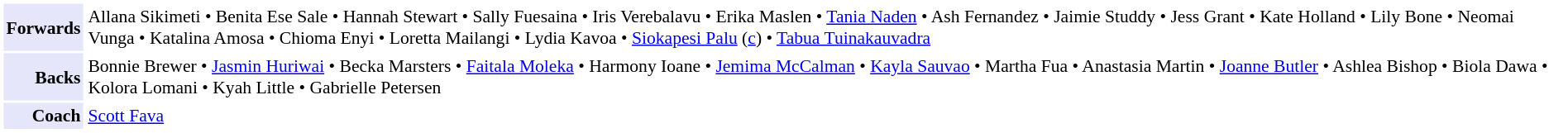<table cellpadding="2" style="border: 1px solid white; font-size:90%;">
<tr>
<td style="text-align:right;" bgcolor="lavender"><strong>Forwards</strong></td>
<td style="text-align:left;">Allana Sikimeti • Benita Ese Sale • Hannah Stewart • Sally Fuesaina • Iris Verebalavu • Erika Maslen • <a href='#'>Tania Naden</a> • Ash Fernandez • Jaimie Studdy • Jess Grant • Kate Holland • Lily Bone • Neomai Vunga • Katalina Amosa • Chioma Enyi • Loretta Mailangi • Lydia Kavoa • <a href='#'>Siokapesi Palu</a> (<a href='#'>c</a>) • <a href='#'>Tabua Tuinakauvadra</a></td>
</tr>
<tr>
<td style="text-align:right;" bgcolor="lavender"><strong>Backs</strong></td>
<td style="text-align:left;">Bonnie Brewer • <a href='#'>Jasmin Huriwai</a> • Becka Marsters • <a href='#'>Faitala Moleka</a> • Harmony Ioane • <a href='#'>Jemima McCalman</a> • <a href='#'>Kayla Sauvao</a> • Martha Fua • Anastasia Martin • <a href='#'>Joanne Butler</a> • Ashlea Bishop • Biola Dawa • Kolora Lomani • Kyah Little • Gabrielle Petersen</td>
</tr>
<tr>
<td style="text-align:right;" bgcolor="lavender"><strong>Coach</strong></td>
<td style="text-align:left;"><a href='#'>Scott Fava</a></td>
</tr>
</table>
